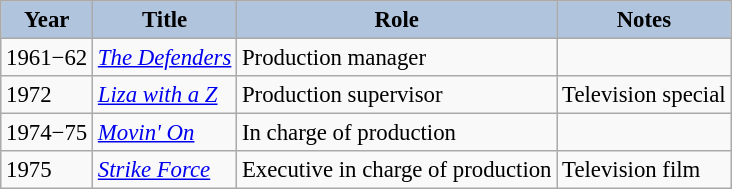<table class="wikitable" style="font-size:95%;">
<tr>
<th style="background:#B0C4DE;">Year</th>
<th style="background:#B0C4DE;">Title</th>
<th style="background:#B0C4DE;">Role</th>
<th style="background:#B0C4DE;">Notes</th>
</tr>
<tr>
<td>1961−62</td>
<td><em><a href='#'>The Defenders</a></em></td>
<td>Production manager</td>
<td></td>
</tr>
<tr>
<td>1972</td>
<td><em><a href='#'>Liza with a Z</a></em></td>
<td>Production supervisor</td>
<td>Television special</td>
</tr>
<tr>
<td>1974−75</td>
<td><em><a href='#'>Movin' On</a></em></td>
<td>In charge of production</td>
<td></td>
</tr>
<tr>
<td>1975</td>
<td><em><a href='#'>Strike Force</a></em></td>
<td>Executive in charge of production</td>
<td>Television film</td>
</tr>
</table>
